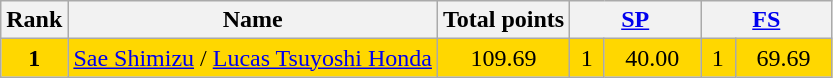<table class="wikitable sortable">
<tr>
<th>Rank</th>
<th>Name</th>
<th>Total points</th>
<th colspan="2" width="80px"><a href='#'>SP</a></th>
<th colspan="2" width="80px"><a href='#'>FS</a></th>
</tr>
<tr bgcolor="gold">
<td align="center"><strong>1</strong></td>
<td><a href='#'>Sae Shimizu</a> / <a href='#'>Lucas Tsuyoshi Honda</a></td>
<td align="center">109.69</td>
<td align="center">1</td>
<td align="center">40.00</td>
<td align="center">1</td>
<td align="center">69.69</td>
</tr>
</table>
